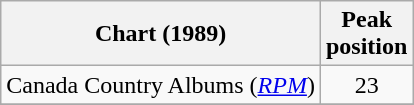<table class="wikitable sortable">
<tr>
<th>Chart (1989)</th>
<th>Peak<br>position</th>
</tr>
<tr>
<td>Canada Country Albums (<em><a href='#'>RPM</a></em>)</td>
<td align="center">23</td>
</tr>
<tr>
</tr>
</table>
